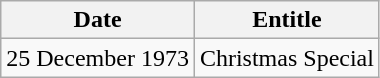<table class="wikitable" style="text-align:center;">
<tr>
<th>Date</th>
<th>Entitle</th>
</tr>
<tr>
<td>25 December 1973</td>
<td>Christmas Special</td>
</tr>
</table>
